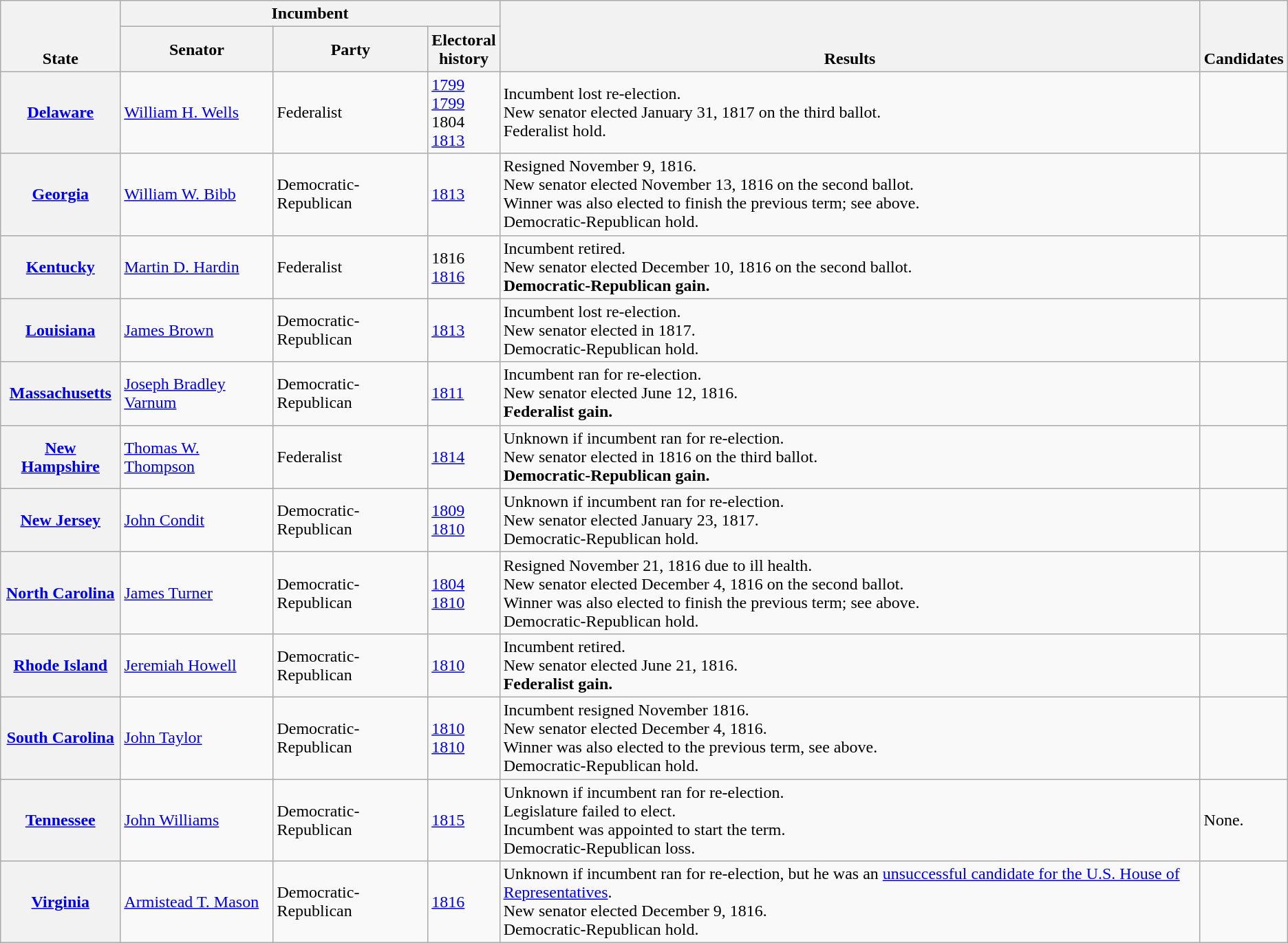<table class=wikitable>
<tr valign=bottom>
<th rowspan=2>State</th>
<th colspan=3>Incumbent</th>
<th rowspan=2>Results</th>
<th rowspan=2>Candidates</th>
</tr>
<tr>
<th>Senator</th>
<th>Party</th>
<th>Electoral<br>history</th>
</tr>
<tr>
<th><a href='#'>Delaware</a></th>
<td><a href='#'>William H. Wells</a></td>
<td>Federalist</td>
<td><a href='#'>1799 </a><br><a href='#'>1799</a><br>1804 <br><a href='#'>1813 </a></td>
<td>Incumbent lost re-election.<br>New senator elected January 31, 1817 on the third ballot.<br>Federalist hold.</td>
<td nowrap></td>
</tr>
<tr>
<th><a href='#'>Georgia</a></th>
<td><a href='#'>William W. Bibb</a></td>
<td>Democratic-<br>Republican</td>
<td><a href='#'>1813 </a></td>
<td>Resigned November 9, 1816.<br>New senator elected November 13, 1816 on the second ballot.<br>Winner was also elected to finish the previous term; see above.<br>Democratic-Republican hold.</td>
<td nowrap></td>
</tr>
<tr>
<th><a href='#'>Kentucky</a></th>
<td><a href='#'>Martin D. Hardin</a></td>
<td>Federalist</td>
<td>1816 <br><a href='#'>1816 </a></td>
<td>Incumbent retired.<br>New senator elected December 10, 1816 on the second ballot.<br><strong>Democratic-Republican gain.</strong></td>
<td nowrap></td>
</tr>
<tr>
<th><a href='#'>Louisiana</a></th>
<td><a href='#'>James Brown</a></td>
<td>Democratic-<br>Republican</td>
<td><a href='#'>1813 </a></td>
<td>Incumbent lost re-election.<br>New senator elected in 1817.<br>Democratic-Republican hold.</td>
<td nowrap></td>
</tr>
<tr>
<th><a href='#'>Massachusetts</a></th>
<td><a href='#'>Joseph Bradley Varnum</a></td>
<td>Democratic-Republican</td>
<td><a href='#'>1811</a></td>
<td>Incumbent ran for re-election.<br>New senator elected June 12, 1816.<br><strong>Federalist gain.</strong></td>
<td nowrap></td>
</tr>
<tr>
<th><a href='#'>New Hampshire</a></th>
<td><a href='#'>Thomas W. Thompson</a></td>
<td>Federalist</td>
<td><a href='#'>1814 </a></td>
<td>Unknown if incumbent ran for re-election.<br>New senator elected in 1816 on the third ballot.<br><strong>Democratic-Republican gain.</strong></td>
<td nowrap></td>
</tr>
<tr>
<th><a href='#'>New Jersey</a></th>
<td><a href='#'>John Condit</a></td>
<td>Democratic-<br>Republican</td>
<td><a href='#'>1809 </a><br><a href='#'>1810</a></td>
<td>Unknown if incumbent ran for re-election.<br>New senator elected January 23, 1817.<br>Democratic-Republican hold.</td>
<td nowrap></td>
</tr>
<tr>
<th><a href='#'>North Carolina</a></th>
<td><a href='#'>James Turner</a></td>
<td>Democratic-<br>Republican</td>
<td><a href='#'>1804</a><br><a href='#'>1810</a></td>
<td>Resigned November 21, 1816 due to ill health.<br>New senator elected December 4, 1816 on the second ballot.<br>Winner was also elected to finish the previous term; see above.<br>Democratic-Republican hold.</td>
<td nowrap></td>
</tr>
<tr>
<th><a href='#'>Rhode Island</a></th>
<td><a href='#'>Jeremiah Howell</a></td>
<td>Democratic-<br>Republican</td>
<td><a href='#'>1810</a></td>
<td>Incumbent retired.<br>New senator elected June 21, 1816.<br><strong>Federalist gain.</strong></td>
<td nowrap></td>
</tr>
<tr>
<th><a href='#'>South Carolina</a></th>
<td><a href='#'>John Taylor</a></td>
<td>Democratic-<br>Republican</td>
<td><a href='#'>1810 </a><br><a href='#'>1810</a></td>
<td>Incumbent resigned November 1816.<br>New senator elected December 4, 1816.<br>Winner was also elected to the previous term, see above.<br>Democratic-Republican hold.</td>
<td nowrap></td>
</tr>
<tr>
<th><a href='#'>Tennessee</a></th>
<td><a href='#'>John Williams</a></td>
<td>Democratic-<br>Republican</td>
<td><a href='#'>1815 </a></td>
<td>Unknown if incumbent ran for re-election.<br>Legislature failed to elect.<br>Incumbent was appointed to start the term.<br>Democratic-Republican loss.</td>
<td>None.</td>
</tr>
<tr>
<th><a href='#'>Virginia</a></th>
<td><a href='#'>Armistead T. Mason</a></td>
<td>Democratic-Republican</td>
<td><a href='#'>1816 </a></td>
<td>Unknown if incumbent ran for re-election, but he was an <a href='#'>unsuccessful candidate for the U.S. House of Representatives</a>.<br>New senator elected December 9, 1816.<br>Democratic-Republican hold.</td>
<td nowrap></td>
</tr>
</table>
